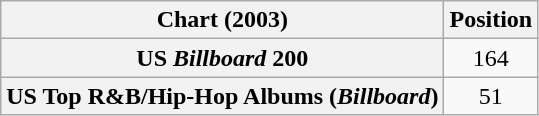<table class="wikitable plainrowheaders sortable" style="text-align:center">
<tr>
<th scope="col">Chart (2003)</th>
<th scope="col">Position</th>
</tr>
<tr>
<th scope="row">US <em>Billboard</em> 200</th>
<td>164</td>
</tr>
<tr>
<th scope="row">US Top R&B/Hip-Hop Albums (<em>Billboard</em>)</th>
<td>51</td>
</tr>
</table>
